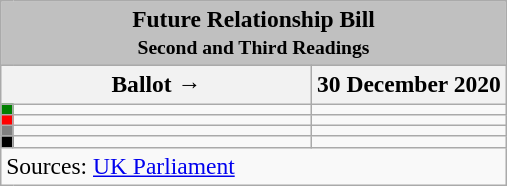<table class="wikitable" style="text-align:center; font-size:98%;">
<tr>
<td colspan="3"  style="text-align:center; background:silver;"><strong>Future Relationship Bill<br><small>Second and Third Readings</small></strong></td>
</tr>
<tr>
<th colspan="2" style="width:200px;">Ballot →</th>
<th>30 December 2020</th>
</tr>
<tr>
<th style="width:1px; background:green;"></th>
<td style="text-align:left;"></td>
<td></td>
</tr>
<tr>
<th style="background:red;"></th>
<td style="text-align:left;"></td>
<td></td>
</tr>
<tr>
<th style="background:gray;"></th>
<td style="text-align:left;"></td>
<td></td>
</tr>
<tr>
<th style="background:black;"></th>
<td style="text-align:left;"></td>
<td></td>
</tr>
<tr>
<td colspan="3" style="text-align:left;">Sources: <a href='#'>UK Parliament</a></td>
</tr>
</table>
